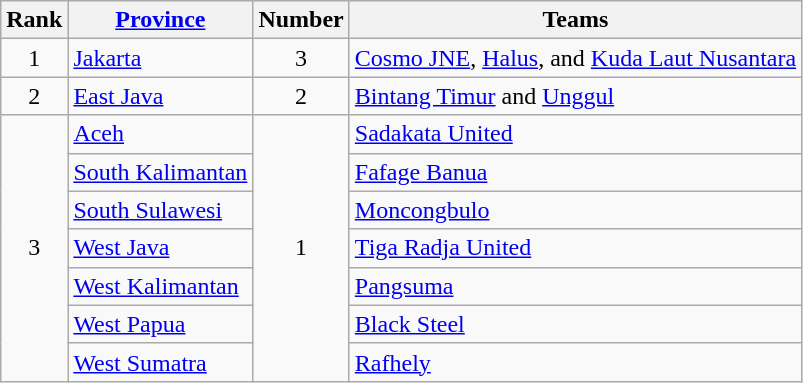<table class="wikitable">
<tr>
<th>Rank</th>
<th><a href='#'>Province</a></th>
<th>Number</th>
<th>Teams</th>
</tr>
<tr>
<td align=center>1</td>
<td> <a href='#'>Jakarta</a></td>
<td align=center>3</td>
<td><a href='#'>Cosmo JNE</a>, <a href='#'>Halus</a>, and <a href='#'>Kuda Laut Nusantara</a></td>
</tr>
<tr>
<td align=center>2</td>
<td> <a href='#'>East Java</a></td>
<td align=center>2</td>
<td><a href='#'>Bintang Timur</a> and <a href='#'>Unggul</a></td>
</tr>
<tr>
<td rowspan="7" align=center>3</td>
<td> <a href='#'>Aceh</a></td>
<td rowspan="7" align=center>1</td>
<td><a href='#'>Sadakata United</a></td>
</tr>
<tr>
<td> <a href='#'>South Kalimantan</a></td>
<td><a href='#'>Fafage Banua</a></td>
</tr>
<tr>
<td> <a href='#'>South Sulawesi</a></td>
<td><a href='#'>Moncongbulo</a></td>
</tr>
<tr>
<td> <a href='#'>West Java</a></td>
<td><a href='#'>Tiga Radja United</a></td>
</tr>
<tr>
<td> <a href='#'>West Kalimantan</a></td>
<td><a href='#'>Pangsuma</a></td>
</tr>
<tr>
<td> <a href='#'>West Papua</a></td>
<td><a href='#'>Black Steel</a></td>
</tr>
<tr>
<td> <a href='#'>West Sumatra</a></td>
<td><a href='#'>Rafhely</a></td>
</tr>
</table>
